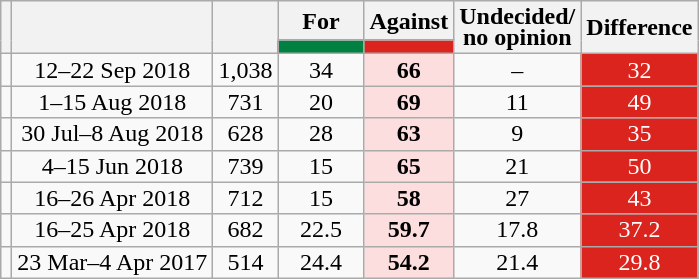<table class="wikitable sortable" style="text-align:center;line-height:14px;">
<tr>
<th rowspan=2></th>
<th rowspan=2></th>
<th rowspan=2></th>
<th class="unsortable" style="width:50px;">For</th>
<th class="unsortable" style="width:50px;">Against</th>
<th class="unsortable" style="width:50px;" rowspan="2">Undecided/<br>no opinion</th>
<th style="width:30px;" rowspan="2">Difference</th>
</tr>
<tr>
<th style="background:#008142;"></th>
<th style="background:#DC241F;"></th>
</tr>
<tr>
<td> </td>
<td data-sort-value="2018-09-22">12–22 Sep 2018</td>
<td>1,038</td>
<td>34</td>
<td style="background:#FDDEDE;"><strong>66</strong></td>
<td>–</td>
<td style="background:#DC241F;color:#FFFFFF" data-sort-value="-32">32</td>
</tr>
<tr>
<td></td>
<td data-sort-value="2018-08-15">1–15 Aug 2018</td>
<td>731</td>
<td>20</td>
<td style="background:#FDDEDE;"><strong>69</strong></td>
<td>11</td>
<td style="background:#DC241F;color:#FFFFFF" data-sort-value="-49">49</td>
</tr>
<tr>
<td></td>
<td data-sort-value="2018-08-08">30 Jul–8 Aug 2018</td>
<td>628</td>
<td>28</td>
<td style="background:#FDDEDE;"><strong>63</strong></td>
<td>9</td>
<td style="background:#DC241F;color:#FFFFFF" data-sort-value="-35">35</td>
</tr>
<tr>
<td></td>
<td data-sort-value="2018-06-15">4–15 Jun 2018</td>
<td>739</td>
<td>15</td>
<td style="background:#FDDEDE;"><strong>65</strong></td>
<td>21</td>
<td style="background:#DC241F;color:#FFFFFF" data-sort-value="-50">50</td>
</tr>
<tr>
<td></td>
<td data-sort-value="2018-04-26">16–26 Apr 2018</td>
<td>712</td>
<td>15</td>
<td style="background:#FDDEDE;"><strong>58</strong></td>
<td>27</td>
<td style="background:#DC241F;color:#FFFFFF" data-sort-value="-43">43</td>
</tr>
<tr>
<td></td>
<td data-sort-value="2018-04-25">16–25 Apr 2018</td>
<td>682</td>
<td>22.5</td>
<td style="background:#FDDEDE;"><strong>59.7</strong></td>
<td>17.8</td>
<td style="background:#DC241F;color:#FFFFFF" data-sort-value="-37.2">37.2</td>
</tr>
<tr>
<td></td>
<td data-sort-value="2017-04-04">23 Mar–4 Apr 2017</td>
<td>514</td>
<td>24.4</td>
<td style="background:#FDDEDE;"><strong>54.2</strong></td>
<td>21.4</td>
<td style="background:#DC241F;color:#FFFFFF" data-sort-value="-29.8">29.8</td>
</tr>
</table>
